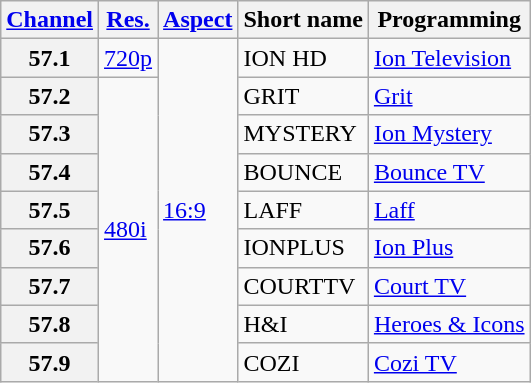<table class="wikitable">
<tr>
<th scope = "col"><a href='#'>Channel</a></th>
<th scope = "col"><a href='#'>Res.</a></th>
<th scope = "col"><a href='#'>Aspect</a></th>
<th scope = "col">Short name</th>
<th scope = "col">Programming</th>
</tr>
<tr>
<th scope = "row">57.1</th>
<td><a href='#'>720p</a></td>
<td rowspan=9><a href='#'>16:9</a></td>
<td>ION HD</td>
<td><a href='#'>Ion Television</a></td>
</tr>
<tr>
<th scope = "row">57.2</th>
<td rowspan=8><a href='#'>480i</a></td>
<td>GRIT</td>
<td><a href='#'>Grit</a></td>
</tr>
<tr>
<th scope = "row">57.3</th>
<td>MYSTERY</td>
<td><a href='#'>Ion Mystery</a></td>
</tr>
<tr>
<th scope = "row">57.4</th>
<td>BOUNCE</td>
<td><a href='#'>Bounce TV</a></td>
</tr>
<tr>
<th scope = "row">57.5</th>
<td>LAFF</td>
<td><a href='#'>Laff</a></td>
</tr>
<tr>
<th scope = "row">57.6</th>
<td>IONPLUS</td>
<td><a href='#'>Ion Plus</a></td>
</tr>
<tr>
<th scope = "row">57.7</th>
<td>COURTTV</td>
<td><a href='#'>Court TV</a></td>
</tr>
<tr>
<th scope = "row">57.8</th>
<td>H&I</td>
<td><a href='#'>Heroes & Icons</a></td>
</tr>
<tr>
<th scope = "row">57.9</th>
<td>COZI</td>
<td><a href='#'>Cozi TV</a></td>
</tr>
</table>
